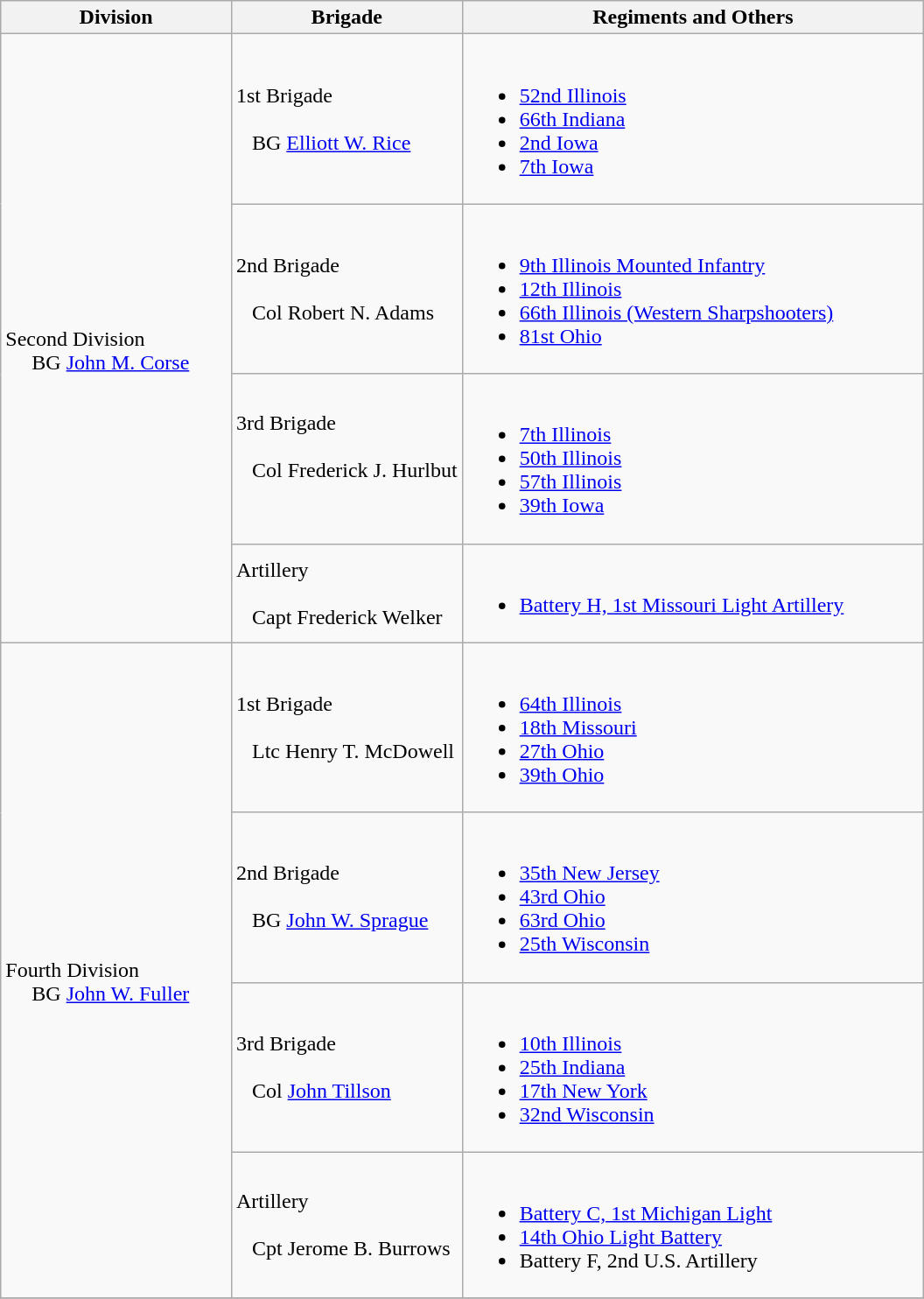<table class="wikitable">
<tr>
<th width=25%>Division</th>
<th width=25%>Brigade</th>
<th>Regiments and Others</th>
</tr>
<tr>
<td rowspan=4><br>Second Division
<br>    
BG <a href='#'>John M. Corse</a><br></td>
<td>1st Brigade<br><br>  
BG <a href='#'>Elliott W. Rice</a></td>
<td><br><ul><li><a href='#'>52nd Illinois</a></li><li><a href='#'>66th Indiana</a></li><li><a href='#'>2nd Iowa</a></li><li><a href='#'>7th Iowa</a></li></ul></td>
</tr>
<tr>
<td>2nd Brigade<br><br>  
Col Robert N. Adams</td>
<td><br><ul><li><a href='#'>9th Illinois Mounted Infantry</a></li><li><a href='#'>12th Illinois</a></li><li><a href='#'>66th Illinois (Western Sharpshooters)</a></li><li><a href='#'>81st Ohio</a></li></ul></td>
</tr>
<tr>
<td>3rd Brigade<br><br>  
Col Frederick J. Hurlbut<br>   </td>
<td><br><ul><li><a href='#'>7th Illinois</a></li><li><a href='#'>50th Illinois</a></li><li><a href='#'>57th Illinois</a></li><li><a href='#'>39th Iowa</a></li></ul></td>
</tr>
<tr>
<td>Artillery<br><br>  
Capt Frederick Welker</td>
<td><br><ul><li><a href='#'>Battery H, 1st Missouri Light Artillery</a></li></ul></td>
</tr>
<tr>
<td rowspan=4><br>Fourth Division
<br>    
BG <a href='#'>John W. Fuller</a><br></td>
<td>1st Brigade<br><br>  
Ltc Henry T. McDowell</td>
<td><br><ul><li><a href='#'>64th Illinois</a></li><li><a href='#'>18th Missouri</a></li><li><a href='#'>27th Ohio</a></li><li><a href='#'>39th Ohio</a></li></ul></td>
</tr>
<tr>
<td>2nd Brigade<br><br>  
BG <a href='#'>John W. Sprague</a></td>
<td><br><ul><li><a href='#'>35th New Jersey</a></li><li><a href='#'>43rd Ohio</a></li><li><a href='#'>63rd Ohio</a></li><li><a href='#'>25th Wisconsin</a></li></ul></td>
</tr>
<tr>
<td>3rd Brigade<br><br>  
Col <a href='#'>John Tillson</a></td>
<td><br><ul><li><a href='#'>10th Illinois</a></li><li><a href='#'>25th Indiana</a></li><li><a href='#'>17th New York</a></li><li><a href='#'>32nd Wisconsin</a></li></ul></td>
</tr>
<tr>
<td>Artillery<br><br>  
Cpt Jerome B. Burrows</td>
<td><br><ul><li><a href='#'>Battery C, 1st Michigan Light</a></li><li><a href='#'>14th Ohio Light Battery</a></li><li>Battery F, 2nd U.S. Artillery</li></ul></td>
</tr>
<tr>
</tr>
</table>
